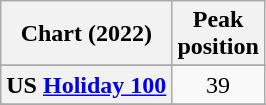<table class="wikitable sortable plainrowheaders" style="text-align:center;">
<tr>
<th scope="col">Chart (2022)</th>
<th scope="col">Peak<br>position</th>
</tr>
<tr>
</tr>
<tr>
</tr>
<tr>
</tr>
<tr>
</tr>
<tr>
</tr>
<tr>
</tr>
<tr>
</tr>
<tr>
<th scope="row">US <a href='#'>Holiday 100</a></th>
<td>39</td>
</tr>
<tr>
</tr>
<tr>
</tr>
</table>
